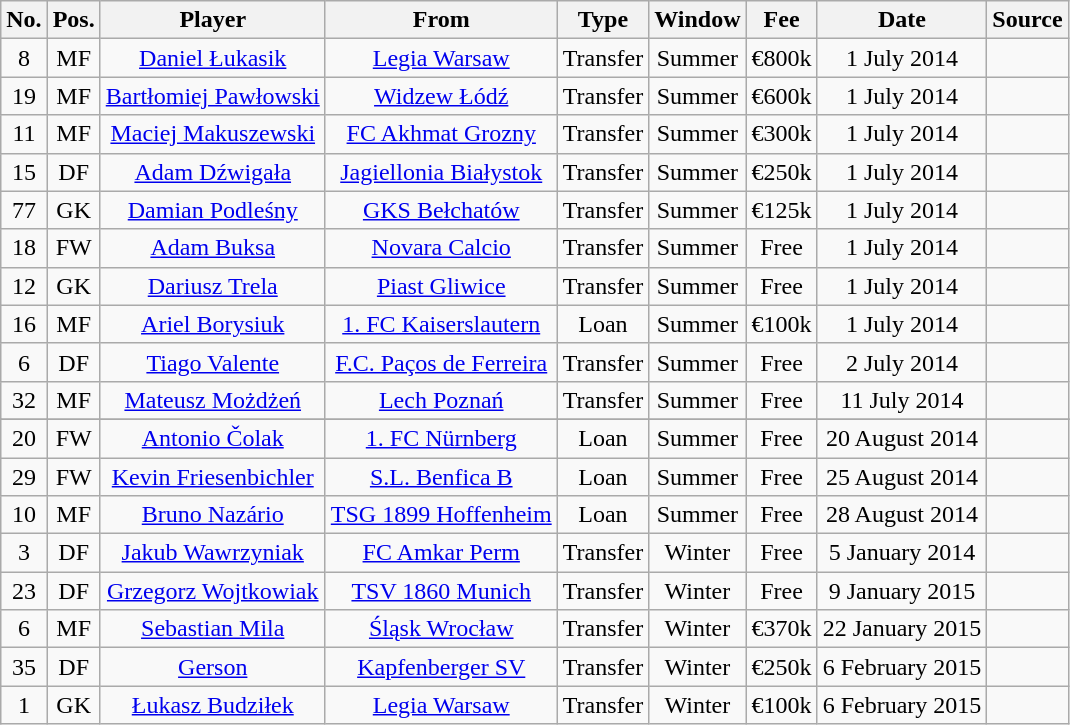<table class="wikitable" style="text-align: center">
<tr>
<th>No.</th>
<th>Pos.</th>
<th>Player</th>
<th>From</th>
<th>Type</th>
<th>Window</th>
<th>Fee</th>
<th>Date</th>
<th>Source</th>
</tr>
<tr>
<td>8</td>
<td>MF</td>
<td><a href='#'>Daniel Łukasik</a></td>
<td><a href='#'>Legia Warsaw</a></td>
<td>Transfer</td>
<td>Summer</td>
<td>€800k</td>
<td>1 July 2014</td>
<td></td>
</tr>
<tr>
<td>19</td>
<td>MF</td>
<td><a href='#'>Bartłomiej Pawłowski</a></td>
<td><a href='#'>Widzew Łódź</a></td>
<td>Transfer</td>
<td>Summer</td>
<td>€600k</td>
<td>1 July 2014</td>
<td></td>
</tr>
<tr>
<td>11</td>
<td>MF</td>
<td><a href='#'>Maciej Makuszewski</a></td>
<td><a href='#'>FC Akhmat Grozny</a></td>
<td>Transfer</td>
<td>Summer</td>
<td>€300k</td>
<td>1 July 2014</td>
<td></td>
</tr>
<tr>
<td>15</td>
<td>DF</td>
<td><a href='#'>Adam Dźwigała</a></td>
<td><a href='#'>Jagiellonia Białystok</a></td>
<td>Transfer</td>
<td>Summer</td>
<td>€250k</td>
<td>1 July 2014</td>
<td></td>
</tr>
<tr>
<td>77</td>
<td>GK</td>
<td><a href='#'>Damian Podleśny</a></td>
<td><a href='#'>GKS Bełchatów</a></td>
<td>Transfer</td>
<td>Summer</td>
<td>€125k</td>
<td>1 July 2014</td>
<td></td>
</tr>
<tr>
<td>18</td>
<td>FW</td>
<td><a href='#'>Adam Buksa</a></td>
<td><a href='#'>Novara Calcio</a></td>
<td>Transfer</td>
<td>Summer</td>
<td>Free</td>
<td>1 July 2014</td>
<td></td>
</tr>
<tr>
<td>12</td>
<td>GK</td>
<td><a href='#'>Dariusz Trela</a></td>
<td><a href='#'>Piast Gliwice</a></td>
<td>Transfer</td>
<td>Summer</td>
<td>Free</td>
<td>1 July 2014</td>
<td></td>
</tr>
<tr>
<td>16</td>
<td>MF</td>
<td><a href='#'>Ariel Borysiuk</a></td>
<td><a href='#'>1. FC Kaiserslautern</a></td>
<td>Loan</td>
<td>Summer</td>
<td>€100k</td>
<td>1 July 2014</td>
<td></td>
</tr>
<tr>
<td>6</td>
<td>DF</td>
<td><a href='#'>Tiago Valente</a></td>
<td><a href='#'>F.C. Paços de Ferreira</a></td>
<td>Transfer</td>
<td>Summer</td>
<td>Free</td>
<td>2 July 2014</td>
<td></td>
</tr>
<tr>
<td>32</td>
<td>MF</td>
<td><a href='#'>Mateusz Możdżeń</a></td>
<td><a href='#'>Lech Poznań</a></td>
<td>Transfer</td>
<td>Summer</td>
<td>Free</td>
<td>11 July 2014</td>
<td></td>
</tr>
<tr>
</tr>
<tr ||MF||>
</tr>
<tr>
<td>20</td>
<td>FW</td>
<td><a href='#'>Antonio Čolak</a></td>
<td><a href='#'>1. FC Nürnberg</a></td>
<td>Loan</td>
<td>Summer</td>
<td>Free</td>
<td>20 August 2014</td>
<td></td>
</tr>
<tr>
<td>29</td>
<td>FW</td>
<td><a href='#'>Kevin Friesenbichler</a></td>
<td><a href='#'>S.L. Benfica B</a></td>
<td>Loan</td>
<td>Summer</td>
<td>Free</td>
<td>25 August 2014</td>
<td></td>
</tr>
<tr>
<td>10</td>
<td>MF</td>
<td><a href='#'>Bruno Nazário</a></td>
<td><a href='#'>TSG 1899 Hoffenheim</a></td>
<td>Loan</td>
<td>Summer</td>
<td>Free</td>
<td>28 August 2014</td>
<td></td>
</tr>
<tr>
<td>3</td>
<td>DF</td>
<td><a href='#'>Jakub Wawrzyniak</a></td>
<td><a href='#'>FC Amkar Perm</a></td>
<td>Transfer</td>
<td>Winter</td>
<td>Free</td>
<td>5 January 2014</td>
<td></td>
</tr>
<tr>
<td>23</td>
<td>DF</td>
<td><a href='#'>Grzegorz Wojtkowiak</a></td>
<td><a href='#'>TSV 1860 Munich</a></td>
<td>Transfer</td>
<td>Winter</td>
<td>Free</td>
<td>9 January 2015</td>
<td></td>
</tr>
<tr>
<td>6</td>
<td>MF</td>
<td><a href='#'>Sebastian Mila</a></td>
<td><a href='#'>Śląsk Wrocław</a></td>
<td>Transfer</td>
<td>Winter</td>
<td>€370k</td>
<td>22 January 2015</td>
<td></td>
</tr>
<tr>
<td>35</td>
<td>DF</td>
<td><a href='#'>Gerson</a></td>
<td><a href='#'>Kapfenberger SV</a></td>
<td>Transfer</td>
<td>Winter</td>
<td>€250k</td>
<td>6 February 2015</td>
<td></td>
</tr>
<tr>
<td>1</td>
<td>GK</td>
<td><a href='#'>Łukasz Budziłek</a></td>
<td><a href='#'>Legia Warsaw</a></td>
<td>Transfer</td>
<td>Winter</td>
<td>€100k</td>
<td>6 February 2015</td>
<td></td>
</tr>
</table>
